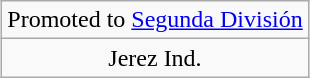<table class="wikitable" style="text-align: center; margin: 0 auto;">
<tr>
<td>Promoted to <a href='#'>Segunda División</a></td>
</tr>
<tr>
<td>Jerez Ind.</td>
</tr>
</table>
